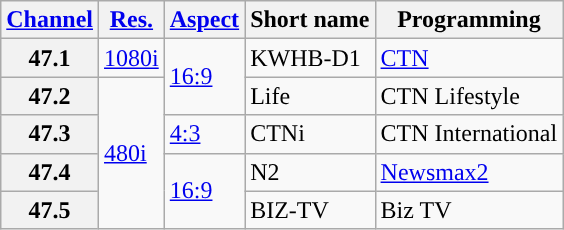<table class="wikitable">
<tr>
<th><a href='#'>Channel</a></th>
<th><a href='#'>Res.</a></th>
<th><a href='#'>Aspect</a></th>
<th>Short name</th>
<th>Programming</th>
</tr>
<tr>
<th scope = "row">47.1</th>
<td><a href='#'>1080i</a></td>
<td rowspan="2"><a href='#'>16:9</a></td>
<td>KWHB-D1</td>
<td><a href='#'>CTN</a></td>
</tr>
<tr>
<th scope="row">47.2</th>
<td rowspan="4"><a href='#'>480i</a></td>
<td>Life</td>
<td>CTN Lifestyle</td>
</tr>
<tr>
<th scope="row">47.3</th>
<td><a href='#'>4:3</a></td>
<td>CTNi</td>
<td>CTN International</td>
</tr>
<tr>
<th scope="row">47.4</th>
<td rowspan="2"><a href='#'>16:9</a></td>
<td>N2</td>
<td><a href='#'>Newsmax2</a></td>
</tr>
<tr>
<th scope="row">47.5</th>
<td>BIZ-TV</td>
<td>Biz TV</td>
</tr>
</table>
